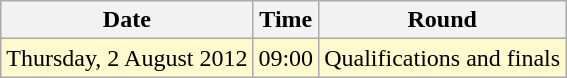<table class="wikitable">
<tr>
<th>Date</th>
<th>Time</th>
<th>Round</th>
</tr>
<tr>
<td style=background:lemonchiffon>Thursday, 2 August 2012</td>
<td style=background:lemonchiffon>09:00</td>
<td style=background:lemonchiffon>Qualifications and finals</td>
</tr>
</table>
